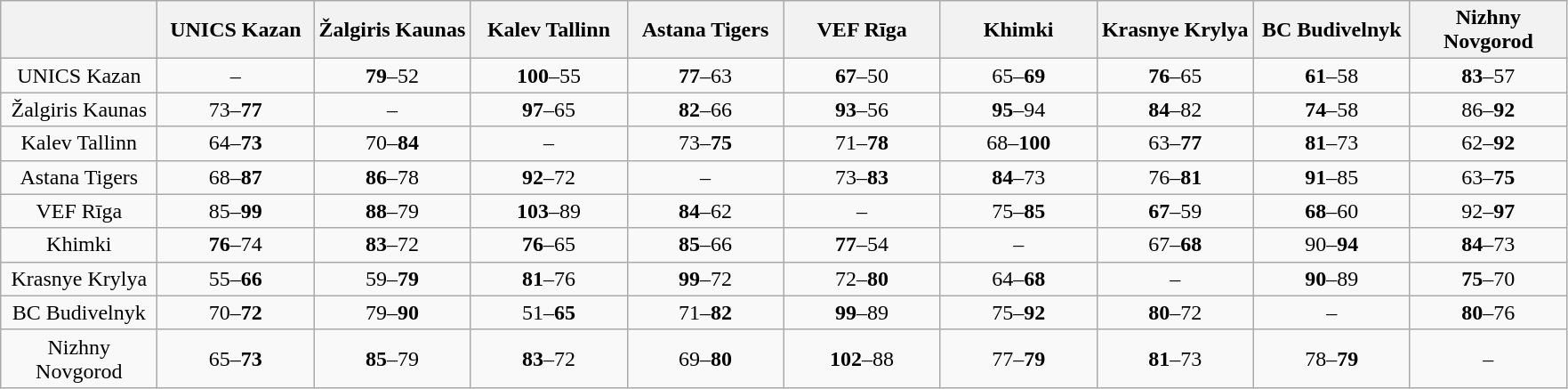<table class="wikitable" style="text-align:center">
<tr>
<th width=110></th>
<th width=110>UNICS Kazan</th>
<th width=110>Žalgiris Kaunas</th>
<th width=110>Kalev Tallinn</th>
<th width=110>Astana Tigers</th>
<th width=110>VEF Rīga</th>
<th width=110>Khimki</th>
<th width=110>Krasnye Krylya</th>
<th width=110>BC Budivelnyk</th>
<th width=110>Nizhny Novgorod</th>
</tr>
<tr>
<td>UNICS Kazan</td>
<td>–</td>
<td><strong>79</strong>–52</td>
<td><strong>100</strong>–55</td>
<td><strong>77</strong>–63</td>
<td><strong>67</strong>–50</td>
<td>65–<strong>69</strong></td>
<td><strong>76</strong>–65</td>
<td><strong>61</strong>–58</td>
<td><strong>83</strong>–57</td>
</tr>
<tr>
<td>Žalgiris Kaunas</td>
<td>73–<strong>77</strong></td>
<td>–</td>
<td><strong>97</strong>–65</td>
<td><strong>82</strong>–66</td>
<td><strong>93</strong>–56</td>
<td><strong>95</strong>–94</td>
<td><strong>84</strong>–82</td>
<td><strong>74</strong>–58</td>
<td>86–<strong>92</strong></td>
</tr>
<tr>
<td>Kalev Tallinn</td>
<td>64–<strong>73</strong></td>
<td>70–<strong>84</strong></td>
<td>–</td>
<td>73–<strong>75</strong></td>
<td>71–<strong>78</strong></td>
<td>68–<strong>100</strong></td>
<td>63–<strong>77</strong></td>
<td><strong>81</strong>–73</td>
<td>62–<strong>92</strong></td>
</tr>
<tr>
<td>Astana Tigers</td>
<td>68–<strong>87</strong></td>
<td><strong>86</strong>–78</td>
<td><strong>92</strong>–72</td>
<td>–</td>
<td>73–<strong>83</strong></td>
<td><strong>84</strong>–73</td>
<td>76–<strong>81</strong></td>
<td><strong>91</strong>–85</td>
<td>63–<strong>75</strong></td>
</tr>
<tr>
<td>VEF Rīga</td>
<td>85–<strong>99</strong></td>
<td><strong>88</strong>–79</td>
<td><strong>103</strong>–89</td>
<td><strong>84</strong>–62</td>
<td>–</td>
<td>75–<strong>85</strong></td>
<td><strong>67</strong>–59</td>
<td><strong>68</strong>–60</td>
<td>92–<strong>97</strong></td>
</tr>
<tr>
<td>Khimki</td>
<td><strong>76</strong>–74</td>
<td><strong>83</strong>–72</td>
<td><strong>76</strong>–65</td>
<td><strong>85</strong>–66</td>
<td><strong>77</strong>–54</td>
<td>–</td>
<td>67–<strong>68</strong></td>
<td>90–<strong>94</strong></td>
<td><strong>84</strong>–73</td>
</tr>
<tr>
<td>Krasnye Krylya</td>
<td>55–<strong>66</strong></td>
<td>59–<strong>79</strong></td>
<td><strong>81</strong>–76</td>
<td><strong>99</strong>–72</td>
<td>72–<strong>80</strong></td>
<td>64–<strong>68</strong></td>
<td>–</td>
<td><strong>90</strong>–89</td>
<td><strong>75</strong>–70</td>
</tr>
<tr>
<td>BC Budivelnyk</td>
<td>70–<strong>72</strong></td>
<td>79–<strong>90</strong></td>
<td>51–<strong>65</strong></td>
<td>71–<strong>82</strong></td>
<td><strong>99</strong>–89</td>
<td>75–<strong>92</strong></td>
<td><strong>80</strong>–72</td>
<td>–</td>
<td><strong>80</strong>–76</td>
</tr>
<tr>
<td>Nizhny Novgorod</td>
<td>65–<strong>73</strong></td>
<td><strong>85</strong>–79</td>
<td><strong>83</strong>–72</td>
<td>69–<strong>80</strong></td>
<td><strong>102</strong>–88</td>
<td>77–<strong>79</strong></td>
<td><strong>81</strong>–73</td>
<td>78–<strong>79</strong></td>
<td>–</td>
</tr>
</table>
